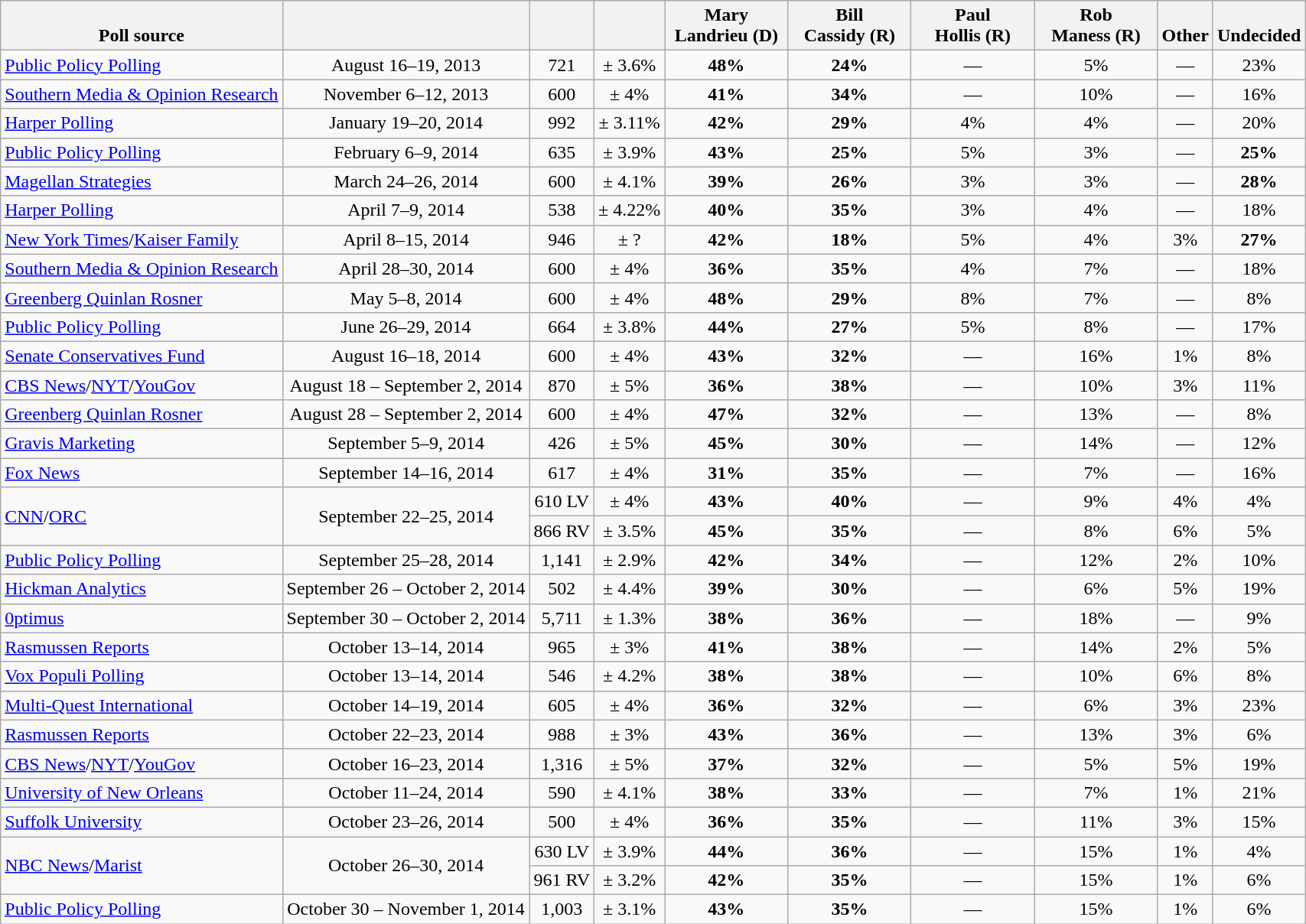<table class="wikitable" style="text-align:center">
<tr valign= bottom>
<th>Poll source</th>
<th></th>
<th></th>
<th></th>
<th style="width:100px;">Mary<br>Landrieu (D)</th>
<th style="width:100px;">Bill<br>Cassidy (R)</th>
<th style="width:100px;">Paul<br>Hollis (R)</th>
<th style="width:100px;">Rob<br>Maness (R)</th>
<th>Other</th>
<th>Undecided</th>
</tr>
<tr>
<td align=left><a href='#'>Public Policy Polling</a></td>
<td>August 16–19, 2013</td>
<td>721</td>
<td>± 3.6%</td>
<td><strong>48%</strong></td>
<td><strong>24%</strong></td>
<td>—</td>
<td>5%</td>
<td>—</td>
<td>23%</td>
</tr>
<tr>
<td align=left><a href='#'>Southern Media & Opinion Research</a></td>
<td>November 6–12, 2013</td>
<td>600</td>
<td>± 4%</td>
<td><strong>41%</strong></td>
<td><strong>34%</strong></td>
<td>—</td>
<td>10%</td>
<td>—</td>
<td>16%</td>
</tr>
<tr>
<td align=left><a href='#'>Harper Polling</a></td>
<td>January 19–20, 2014</td>
<td>992</td>
<td>± 3.11%</td>
<td><strong>42%</strong></td>
<td><strong>29%</strong></td>
<td>4%</td>
<td>4%</td>
<td>—</td>
<td>20%</td>
</tr>
<tr>
<td align=left><a href='#'>Public Policy Polling</a></td>
<td>February 6–9, 2014</td>
<td>635</td>
<td>± 3.9%</td>
<td><strong>43%</strong></td>
<td><strong>25%</strong></td>
<td>5%</td>
<td>3%</td>
<td>—</td>
<td><strong>25%</strong></td>
</tr>
<tr>
<td align=left><a href='#'>Magellan Strategies</a></td>
<td>March 24–26, 2014</td>
<td>600</td>
<td>± 4.1%</td>
<td><strong>39%</strong></td>
<td><strong>26%</strong></td>
<td>3%</td>
<td>3%</td>
<td>—</td>
<td><strong>28%</strong></td>
</tr>
<tr>
<td align=left><a href='#'>Harper Polling</a></td>
<td>April 7–9, 2014</td>
<td>538</td>
<td>± 4.22%</td>
<td><strong>40%</strong></td>
<td><strong>35%</strong></td>
<td>3%</td>
<td>4%</td>
<td>—</td>
<td>18%</td>
</tr>
<tr>
<td align=left><a href='#'>New York Times</a>/<a href='#'>Kaiser Family</a></td>
<td>April 8–15, 2014</td>
<td>946</td>
<td>± ?</td>
<td><strong>42%</strong></td>
<td><strong>18%</strong></td>
<td>5%</td>
<td>4%</td>
<td>3%</td>
<td><strong>27%</strong></td>
</tr>
<tr>
<td align=left><a href='#'>Southern Media & Opinion Research</a></td>
<td>April 28–30, 2014</td>
<td>600</td>
<td>± 4%</td>
<td><strong>36%</strong></td>
<td><strong>35%</strong></td>
<td>4%</td>
<td>7%</td>
<td>—</td>
<td>18%</td>
</tr>
<tr>
<td align=left><a href='#'>Greenberg Quinlan Rosner</a></td>
<td>May 5–8, 2014</td>
<td>600</td>
<td>± 4%</td>
<td><strong>48%</strong></td>
<td><strong>29%</strong></td>
<td>8%</td>
<td>7%</td>
<td>—</td>
<td>8%</td>
</tr>
<tr>
<td align=left><a href='#'>Public Policy Polling</a></td>
<td>June 26–29, 2014</td>
<td>664</td>
<td>± 3.8%</td>
<td><strong>44%</strong></td>
<td><strong>27%</strong></td>
<td>5%</td>
<td>8%</td>
<td>—</td>
<td>17%</td>
</tr>
<tr>
<td align=left><a href='#'>Senate Conservatives Fund</a></td>
<td>August 16–18, 2014</td>
<td>600</td>
<td>± 4%</td>
<td><strong>43%</strong></td>
<td><strong>32%</strong></td>
<td>—</td>
<td>16%</td>
<td>1%</td>
<td>8%</td>
</tr>
<tr>
<td align=left><a href='#'>CBS News</a>/<a href='#'>NYT</a>/<a href='#'>YouGov</a></td>
<td>August 18 – September 2, 2014</td>
<td>870</td>
<td>± 5%</td>
<td><strong>36%</strong></td>
<td><strong>38%</strong></td>
<td>—</td>
<td>10%</td>
<td>3%</td>
<td>11%</td>
</tr>
<tr>
<td align=left><a href='#'>Greenberg Quinlan Rosner</a></td>
<td>August 28 – September 2, 2014</td>
<td>600</td>
<td>± 4%</td>
<td><strong>47%</strong></td>
<td><strong>32%</strong></td>
<td>—</td>
<td>13%</td>
<td>—</td>
<td>8%</td>
</tr>
<tr>
<td align=left><a href='#'>Gravis Marketing</a></td>
<td>September 5–9, 2014</td>
<td>426</td>
<td>± 5%</td>
<td><strong>45%</strong></td>
<td><strong>30%</strong></td>
<td>—</td>
<td>14%</td>
<td>—</td>
<td>12%</td>
</tr>
<tr>
<td align=left><a href='#'>Fox News</a></td>
<td>September 14–16, 2014</td>
<td>617</td>
<td>± 4%</td>
<td><strong>31%</strong></td>
<td><strong>35%</strong></td>
<td>—</td>
<td>7%</td>
<td>—</td>
<td>16%</td>
</tr>
<tr>
<td align=left rowspan=2><a href='#'>CNN</a>/<a href='#'>ORC</a></td>
<td rowspan=2>September 22–25, 2014</td>
<td>610 LV</td>
<td>± 4%</td>
<td><strong>43%</strong></td>
<td><strong>40%</strong></td>
<td>—</td>
<td>9%</td>
<td>4%</td>
<td>4%</td>
</tr>
<tr>
<td>866 RV</td>
<td>± 3.5%</td>
<td><strong>45%</strong></td>
<td><strong>35%</strong></td>
<td>—</td>
<td>8%</td>
<td>6%</td>
<td>5%</td>
</tr>
<tr>
<td align=left><a href='#'>Public Policy Polling</a></td>
<td>September 25–28, 2014</td>
<td>1,141</td>
<td>± 2.9%</td>
<td><strong>42%</strong></td>
<td><strong>34%</strong></td>
<td>—</td>
<td>12%</td>
<td>2%</td>
<td>10%</td>
</tr>
<tr>
<td align=left><a href='#'>Hickman Analytics</a></td>
<td>September 26 – October 2, 2014</td>
<td>502</td>
<td>± 4.4%</td>
<td><strong>39%</strong></td>
<td><strong>30%</strong></td>
<td>—</td>
<td>6%</td>
<td>5%</td>
<td>19%</td>
</tr>
<tr>
<td align=left><a href='#'>0ptimus</a></td>
<td>September 30 – October 2, 2014</td>
<td>5,711</td>
<td>± 1.3%</td>
<td><strong>38%</strong></td>
<td><strong>36%</strong></td>
<td>—</td>
<td>18%</td>
<td>—</td>
<td>9%</td>
</tr>
<tr>
<td align=left><a href='#'>Rasmussen Reports</a></td>
<td>October 13–14, 2014</td>
<td>965</td>
<td>± 3%</td>
<td><strong>41%</strong></td>
<td><strong>38%</strong></td>
<td>—</td>
<td>14%</td>
<td>2%</td>
<td>5%</td>
</tr>
<tr>
<td align=left><a href='#'>Vox Populi Polling</a></td>
<td>October 13–14, 2014</td>
<td>546</td>
<td>± 4.2%</td>
<td><strong>38%</strong></td>
<td><strong>38%</strong></td>
<td>—</td>
<td>10%</td>
<td>6%</td>
<td>8%</td>
</tr>
<tr>
<td align=left><a href='#'>Multi-Quest International</a></td>
<td>October 14–19, 2014</td>
<td>605</td>
<td>± 4%</td>
<td><strong>36%</strong></td>
<td><strong>32%</strong></td>
<td>—</td>
<td>6%</td>
<td>3%</td>
<td>23%</td>
</tr>
<tr>
<td align=left><a href='#'>Rasmussen Reports</a></td>
<td>October 22–23, 2014</td>
<td>988</td>
<td>± 3%</td>
<td><strong>43%</strong></td>
<td><strong>36%</strong></td>
<td>—</td>
<td>13%</td>
<td>3%</td>
<td>6%</td>
</tr>
<tr>
<td align=left><a href='#'>CBS News</a>/<a href='#'>NYT</a>/<a href='#'>YouGov</a></td>
<td>October 16–23, 2014</td>
<td>1,316</td>
<td>± 5%</td>
<td><strong>37%</strong></td>
<td><strong>32%</strong></td>
<td>—</td>
<td>5%</td>
<td>5%</td>
<td>19%</td>
</tr>
<tr>
<td align=left><a href='#'>University of New Orleans</a></td>
<td>October 11–24, 2014</td>
<td>590</td>
<td>± 4.1%</td>
<td><strong>38%</strong></td>
<td><strong>33%</strong></td>
<td>—</td>
<td>7%</td>
<td>1%</td>
<td>21%</td>
</tr>
<tr>
<td align=left><a href='#'>Suffolk University</a></td>
<td>October 23–26, 2014</td>
<td>500</td>
<td>± 4%</td>
<td><strong>36%</strong></td>
<td><strong>35%</strong></td>
<td>—</td>
<td>11%</td>
<td>3%</td>
<td>15%</td>
</tr>
<tr>
<td align=left rowspan=2><a href='#'>NBC News</a>/<a href='#'>Marist</a></td>
<td rowspan=2>October 26–30, 2014</td>
<td>630 LV</td>
<td>± 3.9%</td>
<td><strong>44%</strong></td>
<td><strong>36%</strong></td>
<td>—</td>
<td>15%</td>
<td>1%</td>
<td>4%</td>
</tr>
<tr>
<td>961 RV</td>
<td>± 3.2%</td>
<td><strong>42%</strong></td>
<td><strong>35%</strong></td>
<td>—</td>
<td>15%</td>
<td>1%</td>
<td>6%</td>
</tr>
<tr>
<td align=left><a href='#'>Public Policy Polling</a></td>
<td>October 30 – November 1, 2014</td>
<td>1,003</td>
<td>± 3.1%</td>
<td><strong>43%</strong></td>
<td><strong>35%</strong></td>
<td>—</td>
<td>15%</td>
<td>1%</td>
<td>6%</td>
</tr>
</table>
